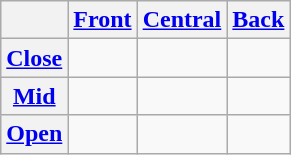<table class="wikitable" style="text-align:center">
<tr>
<th></th>
<th><a href='#'>Front</a></th>
<th><a href='#'>Central</a></th>
<th><a href='#'>Back</a></th>
</tr>
<tr>
<th><a href='#'>Close</a></th>
<td> </td>
<td></td>
<td> </td>
</tr>
<tr>
<th><a href='#'>Mid</a></th>
<td> </td>
<td></td>
<td> </td>
</tr>
<tr>
<th><a href='#'>Open</a></th>
<td> </td>
<td></td>
<td></td>
</tr>
</table>
